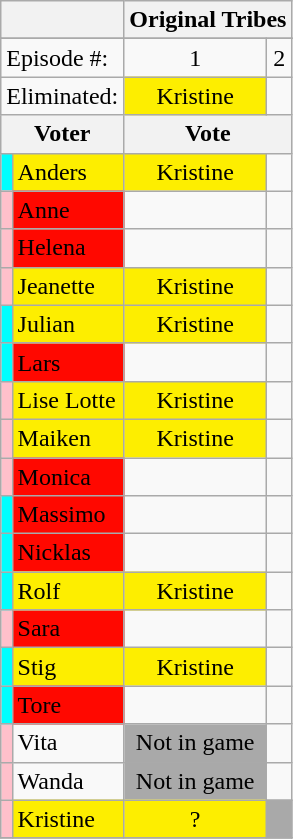<table class="wikitable" style="text-align:center">
<tr>
<th colspan=2></th>
<th colspan=2>Original Tribes</th>
</tr>
<tr>
</tr>
<tr>
<td colspan="2" style="text-align:left;">Episode #:</td>
<td>1</td>
<td>2</td>
</tr>
<tr>
<td colspan="2" style="text-align:left;">Eliminated:</td>
<td colspan="1" bgcolor="#fdee00">Kristine<br></td>
<td></td>
</tr>
<tr>
<th colspan=2>Voter</th>
<th colspan=2>Vote</th>
</tr>
<tr>
<td style="background:cyan"></td>
<td style="background:#fdee00; text-align:left;">Anders</td>
<td bgcolor="#fdee00">Kristine</td>
<td></td>
</tr>
<tr>
<td style="background:pink"></td>
<td style="background:#FF0800; text-align:left;">Anne</td>
<td></td>
<td></td>
</tr>
<tr>
<td style="background:pink"></td>
<td style="background:#FF0800; text-align:left;">Helena</td>
<td></td>
<td></td>
</tr>
<tr>
<td style="background:pink"></td>
<td style="background:#fdee00; text-align:left;">Jeanette</td>
<td bgcolor="#fdee00">Kristine</td>
<td></td>
</tr>
<tr>
<td style="background:cyan"></td>
<td style="background:#fdee00; text-align:left;">Julian</td>
<td bgcolor="#fdee00">Kristine</td>
<td></td>
</tr>
<tr>
<td style="background:cyan"></td>
<td style="background:#FF0800; text-align:left;">Lars</td>
<td></td>
<td></td>
</tr>
<tr>
<td style="background:pink"></td>
<td style="background:#fdee00; text-align:left;">Lise Lotte</td>
<td bgcolor="#fdee00">Kristine</td>
<td></td>
</tr>
<tr>
<td style="background:pink"></td>
<td style="background:#fdee00; text-align:left;">Maiken</td>
<td bgcolor="#fdee00">Kristine</td>
<td></td>
</tr>
<tr>
<td style="background:pink"></td>
<td style="background:#FF0800; text-align:left;">Monica</td>
<td></td>
<td></td>
</tr>
<tr>
<td style="background:cyan"></td>
<td style="background:#FF0800; text-align:left;">Massimo</td>
<td></td>
<td></td>
</tr>
<tr>
<td style="background:cyan"></td>
<td style="background:#FF0800; text-align:left;">Nicklas</td>
<td></td>
<td></td>
</tr>
<tr>
<td style="background:cyan"></td>
<td style="background:#fdee00; text-align:left;">Rolf</td>
<td bgcolor="#fdee00">Kristine</td>
<td></td>
</tr>
<tr>
<td style="background:pink"></td>
<td style="background:#FF0800; text-align:left;">Sara</td>
<td></td>
<td></td>
</tr>
<tr>
<td style="background:cyan"></td>
<td style="background:#fdee00; text-align:left;">Stig</td>
<td bgcolor="#fdee00">Kristine</td>
<td></td>
</tr>
<tr>
<td style="background:cyan"></td>
<td style="background:#FF0800; text-align:left;">Tore</td>
<td></td>
<td></td>
</tr>
<tr>
<td style="background:pink"></td>
<td style="background:#; text-align:left;">Vita</td>
<td bgcolor="darkgray" colspan=1>Not in game</td>
<td></td>
</tr>
<tr>
<td style="background:pink"></td>
<td style="background:#; text-align:left;">Wanda</td>
<td bgcolor="darkgray" colspan=1>Not in game</td>
<td></td>
</tr>
<tr>
<td style="background:pink"></td>
<td style="background:#fdee00; text-align:left;">Kristine</td>
<td bgcolor="#fdee00">?</td>
<td bgcolor="darkgray" colspan=1></td>
</tr>
<tr>
</tr>
</table>
